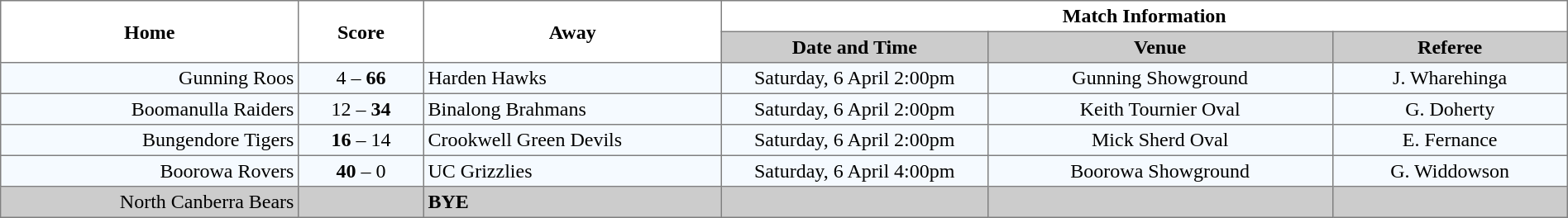<table border="1" cellpadding="3" cellspacing="0" width="100%" style="border-collapse:collapse;  text-align:center;">
<tr>
<th rowspan="2" width="19%">Home</th>
<th rowspan="2" width="8%">Score</th>
<th rowspan="2" width="19%">Away</th>
<th colspan="3">Match Information</th>
</tr>
<tr bgcolor="#CCCCCC">
<th width="17%">Date and Time</th>
<th width="22%">Venue</th>
<th width="50%">Referee</th>
</tr>
<tr style="text-align:center; background:#f5faff;">
<td align="right">Gunning Roos </td>
<td align="center">4 – <strong>66</strong></td>
<td align="left"> Harden Hawks</td>
<td>Saturday, 6 April 2:00pm</td>
<td>Gunning Showground</td>
<td>J. Wharehinga</td>
</tr>
<tr style="text-align:center; background:#f5faff;">
<td align="right">Boomanulla Raiders </td>
<td align="center">12 – <strong>34</strong></td>
<td align="left"> Binalong Brahmans</td>
<td>Saturday, 6 April 2:00pm</td>
<td>Keith Tournier Oval</td>
<td>G. Doherty</td>
</tr>
<tr style="text-align:center; background:#f5faff;">
<td align="right">Bungendore Tigers </td>
<td align="center"><strong>16</strong> – 14</td>
<td align="left"> Crookwell Green Devils</td>
<td>Saturday, 6 April 2:00pm</td>
<td>Mick Sherd Oval</td>
<td>E. Fernance</td>
</tr>
<tr style="text-align:center; background:#f5faff;">
<td align="right">Boorowa Rovers <strong></strong></td>
<td align="center"><strong>40</strong> – 0</td>
<td align="left"> UC Grizzlies</td>
<td>Saturday, 6 April 4:00pm</td>
<td>Boorowa Showground</td>
<td>G. Widdowson</td>
</tr>
<tr style="text-align:center; background:#CCCCCC;">
<td align="right">North Canberra Bears </td>
<td></td>
<td align="left"><strong>BYE</strong></td>
<td></td>
<td></td>
<td></td>
</tr>
</table>
